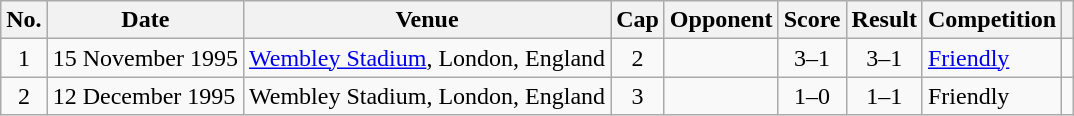<table class="wikitable sortable">
<tr>
<th scope="col">No.</th>
<th scope="col">Date</th>
<th scope="col">Venue</th>
<th scope="col">Cap</th>
<th scope="col">Opponent</th>
<th scope="col">Score</th>
<th scope="col">Result</th>
<th scope="col">Competition</th>
<th scope="col" class="unsortable"></th>
</tr>
<tr>
<td align="center">1</td>
<td>15 November 1995</td>
<td><a href='#'>Wembley Stadium</a>, London, England</td>
<td align="center">2</td>
<td></td>
<td align="center">3–1</td>
<td align="center">3–1</td>
<td><a href='#'>Friendly</a></td>
<td align="center"></td>
</tr>
<tr>
<td align="center">2</td>
<td>12 December 1995</td>
<td>Wembley Stadium, London, England</td>
<td align="center">3</td>
<td></td>
<td align="center">1–0</td>
<td align="center">1–1</td>
<td>Friendly</td>
<td align="center"></td>
</tr>
</table>
